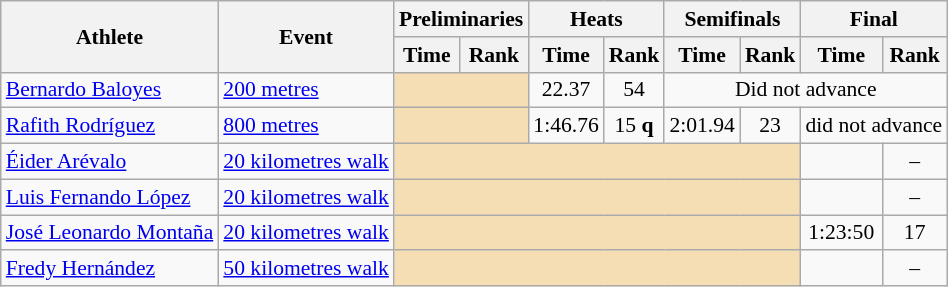<table class=wikitable style="font-size:90%;">
<tr>
<th rowspan="2">Athlete</th>
<th rowspan="2">Event</th>
<th colspan="2">Preliminaries</th>
<th colspan="2">Heats</th>
<th colspan="2">Semifinals</th>
<th colspan="2">Final</th>
</tr>
<tr>
<th>Time</th>
<th>Rank</th>
<th>Time</th>
<th>Rank</th>
<th>Time</th>
<th>Rank</th>
<th>Time</th>
<th>Rank</th>
</tr>
<tr style="border-top: single;">
<td><a href='#'>Bernardo Baloyes</a></td>
<td><a href='#'>200 metres</a></td>
<td colspan= 2 bgcolor="wheat"></td>
<td align=center>22.37</td>
<td align=center>54</td>
<td align=center colspan = 4>Did not advance</td>
</tr>
<tr style="border-top: single;">
<td><a href='#'>Rafith Rodríguez</a></td>
<td><a href='#'>800 metres</a></td>
<td colspan= 2 bgcolor="wheat"></td>
<td align=center>1:46.76</td>
<td align=center>15 <strong>q</strong></td>
<td align=center>2:01.94</td>
<td align=center>23</td>
<td align=center colspan=2>did not advance</td>
</tr>
<tr style="border-top: single;">
<td><a href='#'>Éider Arévalo</a></td>
<td><a href='#'>20 kilometres walk</a></td>
<td colspan= 6 bgcolor="wheat"></td>
<td align=center><strong></strong></td>
<td align=center>–</td>
</tr>
<tr style="border-top: single;">
<td><a href='#'>Luis Fernando López</a></td>
<td><a href='#'>20 kilometres walk</a></td>
<td colspan= 6 bgcolor="wheat"></td>
<td align=center><strong></strong></td>
<td align=center>–</td>
</tr>
<tr style="border-top: single;">
<td><a href='#'>José Leonardo Montaña</a></td>
<td><a href='#'>20 kilometres walk</a></td>
<td colspan= 6 bgcolor="wheat"></td>
<td align=center>1:23:50</td>
<td align=center>17</td>
</tr>
<tr style="border-top: single;">
<td><a href='#'>Fredy Hernández</a></td>
<td><a href='#'>50 kilometres walk</a></td>
<td colspan= 6 bgcolor="wheat"></td>
<td align=center><strong></strong></td>
<td align=center>–</td>
</tr>
</table>
